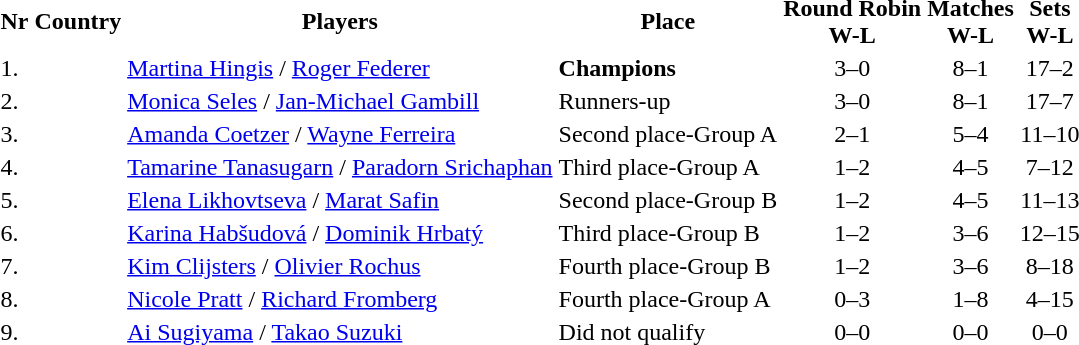<table>
<tr>
<th>Nr</th>
<th>Country</th>
<th>Players</th>
<th>Place</th>
<th>Round Robin<br>W-L</th>
<th>Matches<br>W-L</th>
<th>Sets<br>W-L</th>
</tr>
<tr>
<td>1.</td>
<td></td>
<td><a href='#'>Martina Hingis</a> / <a href='#'>Roger Federer</a></td>
<td><strong>Champions</strong></td>
<td style="text-align:center;">3–0</td>
<td style="text-align:center;">8–1</td>
<td style="text-align:center;">17–2</td>
</tr>
<tr>
<td>2.</td>
<td></td>
<td><a href='#'>Monica Seles</a> / <a href='#'>Jan-Michael Gambill</a></td>
<td>Runners-up</td>
<td style="text-align:center;">3–0</td>
<td style="text-align:center;">8–1</td>
<td style="text-align:center;">17–7</td>
</tr>
<tr>
<td>3.</td>
<td></td>
<td><a href='#'>Amanda Coetzer</a> / <a href='#'>Wayne Ferreira</a></td>
<td>Second place-Group A</td>
<td style="text-align:center;">2–1</td>
<td style="text-align:center;">5–4</td>
<td style="text-align:center;">11–10</td>
</tr>
<tr>
<td>4.</td>
<td></td>
<td><a href='#'>Tamarine Tanasugarn</a> / <a href='#'>Paradorn Srichaphan</a></td>
<td>Third place-Group A</td>
<td style="text-align:center;">1–2</td>
<td style="text-align:center;">4–5</td>
<td style="text-align:center;">7–12</td>
</tr>
<tr>
<td>5.</td>
<td></td>
<td><a href='#'>Elena Likhovtseva</a> / <a href='#'>Marat Safin</a></td>
<td>Second place-Group B</td>
<td style="text-align:center;">1–2</td>
<td style="text-align:center;">4–5</td>
<td style="text-align:center;">11–13</td>
</tr>
<tr>
<td>6.</td>
<td></td>
<td><a href='#'>Karina Habšudová</a> / <a href='#'>Dominik Hrbatý</a></td>
<td>Third place-Group B</td>
<td style="text-align:center;">1–2</td>
<td style="text-align:center;">3–6</td>
<td style="text-align:center;">12–15</td>
</tr>
<tr>
<td>7.</td>
<td></td>
<td><a href='#'>Kim Clijsters</a> / <a href='#'>Olivier Rochus</a></td>
<td>Fourth place-Group B</td>
<td style="text-align:center;">1–2</td>
<td style="text-align:center;">3–6</td>
<td style="text-align:center;">8–18</td>
</tr>
<tr>
<td>8.</td>
<td></td>
<td><a href='#'>Nicole Pratt</a> / <a href='#'>Richard Fromberg</a></td>
<td>Fourth place-Group A</td>
<td style="text-align:center;">0–3</td>
<td style="text-align:center;">1–8</td>
<td style="text-align:center;">4–15</td>
</tr>
<tr>
<td>9.</td>
<td></td>
<td><a href='#'>Ai Sugiyama</a> / <a href='#'>Takao Suzuki</a></td>
<td>Did not qualify</td>
<td style="text-align:center;">0–0</td>
<td style="text-align:center;">0–0</td>
<td style="text-align:center;">0–0</td>
</tr>
</table>
